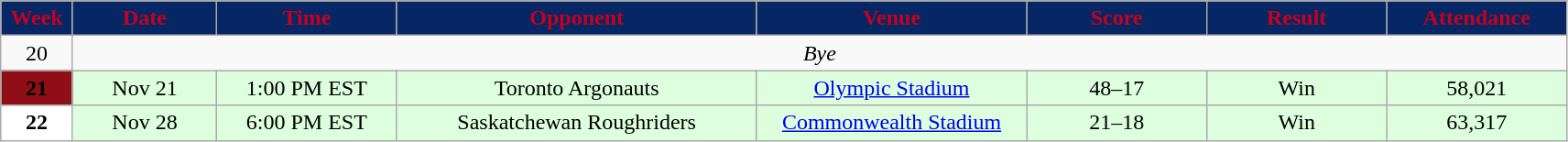<table class="wikitable sortable">
<tr>
<th style="background:#072764;color:#c6011f;"  width="4%">Week</th>
<th style="background:#072764;color:#c6011f;"  width="8%">Date</th>
<th style="background:#072764;color:#c6011f;"  width="10%">Time</th>
<th style="background:#072764;color:#c6011f;"  width="20%">Opponent</th>
<th style="background:#072764;color:#c6011f;"  width="15%">Venue</th>
<th style="background:#072764;color:#c6011f;"  width="10%">Score</th>
<th style="background:#072764;color:#c6011f;"  width="10%">Result</th>
<th style="background:#072764;color:#c6011f;"  width="10%">Attendance</th>
</tr>
<tr align="center">
<td>20</td>
<td colspan="7"><em>Bye</em></td>
</tr>
<tr align="center" bgcolor="#ddffdd">
<td style="text-align:center; background:#900F17;"><span><strong>21</strong></span></td>
<td>Nov 21</td>
<td>1:00 PM EST</td>
<td>Toronto Argonauts</td>
<td><a href='#'>Olympic Stadium</a></td>
<td>48–17</td>
<td>Win</td>
<td>58,021</td>
</tr>
<tr align="center" bgcolor="#ddffdd">
<td style="text-align:center; background:white;"><span><strong>22</strong></span></td>
<td>Nov 28</td>
<td>6:00 PM EST</td>
<td>Saskatchewan Roughriders</td>
<td><a href='#'>Commonwealth Stadium</a></td>
<td>21–18</td>
<td>Win</td>
<td>63,317</td>
</tr>
</table>
